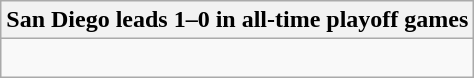<table class="wikitable collapsible collapsed">
<tr>
<th>San Diego leads 1–0 in all-time playoff games</th>
</tr>
<tr>
<td><br></td>
</tr>
</table>
